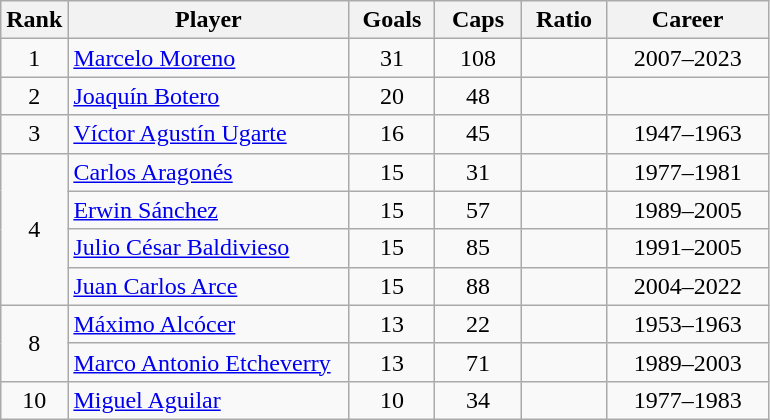<table class="wikitable sortable" style="text-align: center;">
<tr>
<th width=30px>Rank</th>
<th width=180px>Player</th>
<th width=50px>Goals</th>
<th width=50px>Caps</th>
<th width=50px>Ratio</th>
<th width=100px>Career</th>
</tr>
<tr>
<td>1</td>
<td align="left"><a href='#'>Marcelo Moreno</a></td>
<td>31</td>
<td>108</td>
<td></td>
<td>2007–2023</td>
</tr>
<tr>
<td>2</td>
<td align="left"><a href='#'>Joaquín Botero</a></td>
<td>20</td>
<td>48</td>
<td></td>
<td></td>
</tr>
<tr>
<td>3</td>
<td align="left"><a href='#'>Víctor Agustín Ugarte</a></td>
<td>16</td>
<td>45</td>
<td></td>
<td>1947–1963</td>
</tr>
<tr>
<td rowspan=4>4</td>
<td align="left"><a href='#'>Carlos Aragonés</a></td>
<td>15</td>
<td>31</td>
<td></td>
<td>1977–1981</td>
</tr>
<tr>
<td align="left"><a href='#'>Erwin Sánchez</a></td>
<td>15</td>
<td>57</td>
<td></td>
<td>1989–2005</td>
</tr>
<tr>
<td align="left"><a href='#'>Julio César Baldivieso</a></td>
<td>15</td>
<td>85</td>
<td></td>
<td>1991–2005</td>
</tr>
<tr>
<td align="left"><a href='#'>Juan Carlos Arce</a></td>
<td>15</td>
<td>88</td>
<td></td>
<td>2004–2022</td>
</tr>
<tr>
<td rowspan=2>8</td>
<td align="left"><a href='#'>Máximo Alcócer</a></td>
<td>13</td>
<td>22</td>
<td></td>
<td>1953–1963</td>
</tr>
<tr>
<td align="left"><a href='#'>Marco Antonio Etcheverry</a></td>
<td>13</td>
<td>71</td>
<td></td>
<td>1989–2003</td>
</tr>
<tr>
<td>10</td>
<td align="left"><a href='#'>Miguel Aguilar</a></td>
<td>10</td>
<td>34</td>
<td></td>
<td>1977–1983</td>
</tr>
</table>
